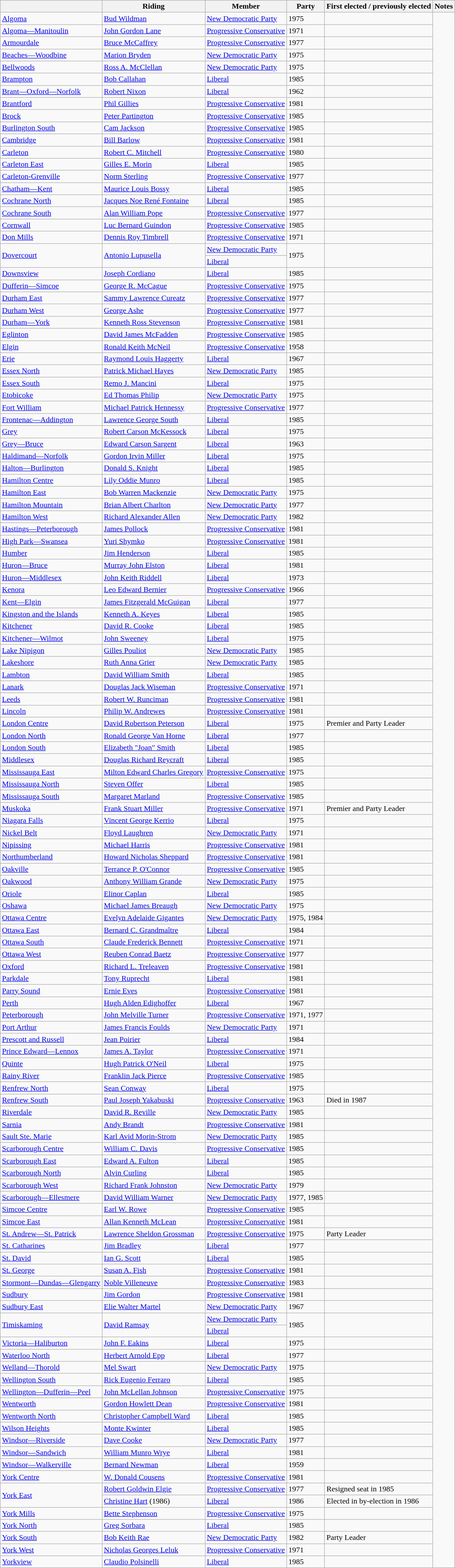<table class="wikitable sortable">
<tr>
<th></th>
<th>Riding</th>
<th>Member</th>
<th>Party</th>
<th>First elected / previously elected</th>
<th>Notes</th>
</tr>
<tr>
<td><a href='#'>Algoma</a></td>
<td><a href='#'>Bud Wildman</a></td>
<td><a href='#'>New Democratic Party</a></td>
<td>1975</td>
<td></td>
</tr>
<tr>
<td><a href='#'>Algoma—Manitoulin</a></td>
<td><a href='#'>John Gordon Lane</a></td>
<td><a href='#'>Progressive Conservative</a></td>
<td>1971</td>
<td></td>
</tr>
<tr>
<td><a href='#'>Armourdale</a></td>
<td><a href='#'>Bruce McCaffrey</a></td>
<td><a href='#'>Progressive Conservative</a></td>
<td>1977</td>
<td></td>
</tr>
<tr>
<td><a href='#'>Beaches—Woodbine</a></td>
<td><a href='#'>Marion Bryden</a></td>
<td><a href='#'>New Democratic Party</a></td>
<td>1975</td>
<td></td>
</tr>
<tr>
<td><a href='#'>Bellwoods</a></td>
<td><a href='#'>Ross A. McClellan</a></td>
<td><a href='#'>New Democratic Party</a></td>
<td>1975</td>
<td></td>
</tr>
<tr>
<td><a href='#'>Brampton</a></td>
<td><a href='#'>Bob Callahan</a></td>
<td><a href='#'>Liberal</a></td>
<td>1985</td>
<td></td>
</tr>
<tr>
<td><a href='#'>Brant—Oxford—Norfolk</a></td>
<td><a href='#'>Robert Nixon</a></td>
<td><a href='#'>Liberal</a></td>
<td>1962</td>
<td></td>
</tr>
<tr>
<td><a href='#'>Brantford</a></td>
<td><a href='#'>Phil Gillies</a></td>
<td><a href='#'>Progressive Conservative</a></td>
<td>1981</td>
<td></td>
</tr>
<tr>
<td><a href='#'>Brock</a></td>
<td><a href='#'>Peter Partington</a></td>
<td><a href='#'>Progressive Conservative</a></td>
<td>1985</td>
<td></td>
</tr>
<tr>
<td><a href='#'>Burlington South</a></td>
<td><a href='#'>Cam Jackson</a></td>
<td><a href='#'>Progressive Conservative</a></td>
<td>1985</td>
<td></td>
</tr>
<tr>
<td><a href='#'>Cambridge</a></td>
<td><a href='#'>Bill Barlow</a></td>
<td><a href='#'>Progressive Conservative</a></td>
<td>1981</td>
<td></td>
</tr>
<tr>
<td><a href='#'>Carleton</a></td>
<td><a href='#'>Robert C. Mitchell</a></td>
<td><a href='#'>Progressive Conservative</a></td>
<td>1980</td>
<td></td>
</tr>
<tr>
<td><a href='#'>Carleton East</a></td>
<td><a href='#'>Gilles E. Morin</a></td>
<td><a href='#'>Liberal</a></td>
<td>1985</td>
<td></td>
</tr>
<tr>
<td><a href='#'>Carleton-Grenville</a></td>
<td><a href='#'>Norm Sterling</a></td>
<td><a href='#'>Progressive Conservative</a></td>
<td>1977</td>
<td></td>
</tr>
<tr>
<td><a href='#'>Chatham—Kent</a></td>
<td><a href='#'>Maurice Louis Bossy</a></td>
<td><a href='#'>Liberal</a></td>
<td>1985</td>
<td></td>
</tr>
<tr>
<td><a href='#'>Cochrane North</a></td>
<td><a href='#'>Jacques Noe René Fontaine</a></td>
<td><a href='#'>Liberal</a></td>
<td>1985</td>
<td></td>
</tr>
<tr>
<td><a href='#'>Cochrane South</a></td>
<td><a href='#'>Alan William Pope</a></td>
<td><a href='#'>Progressive Conservative</a></td>
<td>1977</td>
<td></td>
</tr>
<tr>
<td><a href='#'>Cornwall</a></td>
<td><a href='#'>Luc Bernard Guindon</a></td>
<td><a href='#'>Progressive Conservative</a></td>
<td>1985</td>
<td></td>
</tr>
<tr>
<td><a href='#'>Don Mills</a></td>
<td><a href='#'>Dennis Roy Timbrell</a></td>
<td><a href='#'>Progressive Conservative</a></td>
<td>1971</td>
<td></td>
</tr>
<tr>
<td rowspan=2><a href='#'>Dovercourt</a></td>
<td rowspan=2><a href='#'>Antonio Lupusella</a></td>
<td><a href='#'>New Democratic Party</a></td>
<td rowspan=2>1975</td>
<td rowspan=2></td>
</tr>
<tr>
<td><a href='#'>Liberal</a></td>
</tr>
<tr>
<td><a href='#'>Downsview</a></td>
<td><a href='#'>Joseph Cordiano</a></td>
<td><a href='#'>Liberal</a></td>
<td>1985</td>
<td></td>
</tr>
<tr>
<td><a href='#'>Dufferin—Simcoe</a></td>
<td><a href='#'>George R. McCague</a></td>
<td><a href='#'>Progressive Conservative</a></td>
<td>1975</td>
<td></td>
</tr>
<tr>
<td><a href='#'>Durham East</a></td>
<td><a href='#'>Sammy Lawrence Cureatz</a></td>
<td><a href='#'>Progressive Conservative</a></td>
<td>1977</td>
<td></td>
</tr>
<tr>
<td><a href='#'>Durham West</a></td>
<td><a href='#'>George Ashe</a></td>
<td><a href='#'>Progressive Conservative</a></td>
<td>1977</td>
<td></td>
</tr>
<tr>
<td><a href='#'>Durham—York</a></td>
<td><a href='#'>Kenneth Ross Stevenson</a></td>
<td><a href='#'>Progressive Conservative</a></td>
<td>1981</td>
<td></td>
</tr>
<tr>
<td><a href='#'>Eglinton</a></td>
<td><a href='#'>David James McFadden</a></td>
<td><a href='#'>Progressive Conservative</a></td>
<td>1985</td>
<td></td>
</tr>
<tr>
<td><a href='#'>Elgin</a></td>
<td><a href='#'>Ronald Keith McNeil</a></td>
<td><a href='#'>Progressive Conservative</a></td>
<td>1958</td>
<td></td>
</tr>
<tr>
<td><a href='#'>Erie</a></td>
<td><a href='#'>Raymond Louis Haggerty</a></td>
<td><a href='#'>Liberal</a></td>
<td>1967</td>
<td></td>
</tr>
<tr>
<td><a href='#'>Essex North</a></td>
<td><a href='#'>Patrick Michael Hayes</a></td>
<td><a href='#'>New Democratic Party</a></td>
<td>1985</td>
<td></td>
</tr>
<tr>
<td><a href='#'>Essex South</a></td>
<td><a href='#'>Remo J. Mancini</a></td>
<td><a href='#'>Liberal</a></td>
<td>1975</td>
<td></td>
</tr>
<tr>
<td><a href='#'>Etobicoke</a></td>
<td><a href='#'>Ed Thomas Philip</a></td>
<td><a href='#'>New Democratic Party</a></td>
<td>1975</td>
<td></td>
</tr>
<tr>
<td><a href='#'>Fort William</a></td>
<td><a href='#'>Michael Patrick Hennessy</a></td>
<td><a href='#'>Progressive Conservative</a></td>
<td>1977</td>
<td></td>
</tr>
<tr>
<td><a href='#'>Frontenac—Addington</a></td>
<td><a href='#'>Lawrence George South</a></td>
<td><a href='#'>Liberal</a></td>
<td>1985</td>
<td></td>
</tr>
<tr>
<td><a href='#'>Grey</a></td>
<td><a href='#'>Robert Carson McKessock</a></td>
<td><a href='#'>Liberal</a></td>
<td>1975</td>
<td></td>
</tr>
<tr>
<td><a href='#'>Grey—Bruce</a></td>
<td><a href='#'>Edward Carson Sargent</a></td>
<td><a href='#'>Liberal</a></td>
<td>1963</td>
<td></td>
</tr>
<tr>
<td><a href='#'>Haldimand—Norfolk</a></td>
<td><a href='#'>Gordon Irvin Miller</a></td>
<td><a href='#'>Liberal</a></td>
<td>1975</td>
<td></td>
</tr>
<tr>
<td><a href='#'>Halton—Burlington</a></td>
<td><a href='#'>Donald S. Knight</a></td>
<td><a href='#'>Liberal</a></td>
<td>1985</td>
<td></td>
</tr>
<tr>
<td><a href='#'>Hamilton Centre</a></td>
<td><a href='#'>Lily Oddie Munro</a></td>
<td><a href='#'>Liberal</a></td>
<td>1985</td>
<td></td>
</tr>
<tr>
<td><a href='#'>Hamilton East</a></td>
<td><a href='#'>Bob Warren Mackenzie</a></td>
<td><a href='#'>New Democratic Party</a></td>
<td>1975</td>
<td></td>
</tr>
<tr>
<td><a href='#'>Hamilton Mountain</a></td>
<td><a href='#'>Brian Albert Charlton</a></td>
<td><a href='#'>New Democratic Party</a></td>
<td>1977</td>
<td></td>
</tr>
<tr>
<td><a href='#'>Hamilton West</a></td>
<td><a href='#'>Richard Alexander Allen</a></td>
<td><a href='#'>New Democratic Party</a></td>
<td>1982</td>
<td></td>
</tr>
<tr>
<td><a href='#'>Hastings—Peterborough</a></td>
<td><a href='#'>James Pollock</a></td>
<td><a href='#'>Progressive Conservative</a></td>
<td>1981</td>
<td></td>
</tr>
<tr>
<td><a href='#'>High Park—Swansea</a></td>
<td><a href='#'>Yuri Shymko</a></td>
<td><a href='#'>Progressive Conservative</a></td>
<td>1981</td>
<td></td>
</tr>
<tr>
<td><a href='#'>Humber</a></td>
<td><a href='#'>Jim Henderson</a></td>
<td><a href='#'>Liberal</a></td>
<td>1985</td>
<td></td>
</tr>
<tr>
<td><a href='#'>Huron—Bruce</a></td>
<td><a href='#'>Murray John Elston</a></td>
<td><a href='#'>Liberal</a></td>
<td>1981</td>
<td></td>
</tr>
<tr>
<td><a href='#'>Huron—Middlesex</a></td>
<td><a href='#'>John Keith Riddell</a></td>
<td><a href='#'>Liberal</a></td>
<td>1973</td>
<td></td>
</tr>
<tr>
<td><a href='#'>Kenora</a></td>
<td><a href='#'>Leo Edward Bernier</a></td>
<td><a href='#'>Progressive Conservative</a></td>
<td>1966</td>
<td></td>
</tr>
<tr>
<td><a href='#'>Kent—Elgin</a></td>
<td><a href='#'>James Fitzgerald McGuigan</a></td>
<td><a href='#'>Liberal</a></td>
<td>1977</td>
<td></td>
</tr>
<tr>
<td><a href='#'>Kingston and the Islands</a></td>
<td><a href='#'>Kenneth A. Keyes</a></td>
<td><a href='#'>Liberal</a></td>
<td>1985</td>
<td></td>
</tr>
<tr>
<td><a href='#'>Kitchener</a></td>
<td><a href='#'>David R. Cooke</a></td>
<td><a href='#'>Liberal</a></td>
<td>1985</td>
<td></td>
</tr>
<tr>
<td><a href='#'>Kitchener—Wilmot</a></td>
<td><a href='#'>John Sweeney</a></td>
<td><a href='#'>Liberal</a></td>
<td>1975</td>
<td></td>
</tr>
<tr>
<td><a href='#'>Lake Nipigon</a></td>
<td><a href='#'>Gilles Pouliot</a></td>
<td><a href='#'>New Democratic Party</a></td>
<td>1985</td>
<td></td>
</tr>
<tr>
<td><a href='#'>Lakeshore</a></td>
<td><a href='#'>Ruth Anna Grier</a></td>
<td><a href='#'>New Democratic Party</a></td>
<td>1985</td>
<td></td>
</tr>
<tr>
<td><a href='#'>Lambton</a></td>
<td><a href='#'>David William Smith</a></td>
<td><a href='#'>Liberal</a></td>
<td>1985</td>
<td></td>
</tr>
<tr>
<td><a href='#'>Lanark</a></td>
<td><a href='#'>Douglas Jack Wiseman</a></td>
<td><a href='#'>Progressive Conservative</a></td>
<td>1971</td>
<td></td>
</tr>
<tr>
<td><a href='#'>Leeds</a></td>
<td><a href='#'>Robert W. Runciman</a></td>
<td><a href='#'>Progressive Conservative</a></td>
<td>1981</td>
<td></td>
</tr>
<tr>
<td><a href='#'>Lincoln</a></td>
<td><a href='#'>Philip W. Andrewes</a></td>
<td><a href='#'>Progressive Conservative</a></td>
<td>1981</td>
<td></td>
</tr>
<tr>
<td><a href='#'>London Centre</a></td>
<td><a href='#'>David Robertson Peterson</a></td>
<td><a href='#'>Liberal</a></td>
<td>1975</td>
<td>Premier and Party Leader</td>
</tr>
<tr>
<td><a href='#'>London North</a></td>
<td><a href='#'>Ronald George Van Horne</a></td>
<td><a href='#'>Liberal</a></td>
<td>1977</td>
<td></td>
</tr>
<tr>
<td><a href='#'>London South</a></td>
<td><a href='#'>Elizabeth "Joan" Smith</a></td>
<td><a href='#'>Liberal</a></td>
<td>1985</td>
<td></td>
</tr>
<tr>
<td><a href='#'>Middlesex</a></td>
<td><a href='#'>Douglas Richard Reycraft</a></td>
<td><a href='#'>Liberal</a></td>
<td>1985</td>
<td></td>
</tr>
<tr>
<td><a href='#'>Mississauga East</a></td>
<td><a href='#'>Milton Edward Charles Gregory</a></td>
<td><a href='#'>Progressive Conservative</a></td>
<td>1975</td>
<td></td>
</tr>
<tr>
<td><a href='#'>Mississauga North</a></td>
<td><a href='#'>Steven Offer</a></td>
<td><a href='#'>Liberal</a></td>
<td>1985</td>
<td></td>
</tr>
<tr>
<td><a href='#'>Mississauga South</a></td>
<td><a href='#'>Margaret Marland</a></td>
<td><a href='#'>Progressive Conservative</a></td>
<td>1985</td>
<td></td>
</tr>
<tr>
<td><a href='#'>Muskoka</a></td>
<td><a href='#'>Frank Stuart Miller</a></td>
<td><a href='#'>Progressive Conservative</a></td>
<td>1971</td>
<td>Premier and Party Leader</td>
</tr>
<tr>
<td><a href='#'>Niagara Falls</a></td>
<td><a href='#'>Vincent George Kerrio</a></td>
<td><a href='#'>Liberal</a></td>
<td>1975</td>
<td></td>
</tr>
<tr>
<td><a href='#'>Nickel Belt</a></td>
<td><a href='#'>Floyd Laughren</a></td>
<td><a href='#'>New Democratic Party</a></td>
<td>1971</td>
<td></td>
</tr>
<tr>
<td><a href='#'>Nipissing</a></td>
<td><a href='#'>Michael Harris</a></td>
<td><a href='#'>Progressive Conservative</a></td>
<td>1981</td>
<td></td>
</tr>
<tr>
<td><a href='#'>Northumberland</a></td>
<td><a href='#'>Howard Nicholas Sheppard</a></td>
<td><a href='#'>Progressive Conservative</a></td>
<td>1981</td>
<td></td>
</tr>
<tr>
<td><a href='#'>Oakville</a></td>
<td><a href='#'>Terrance P. O'Connor</a></td>
<td><a href='#'>Progressive Conservative</a></td>
<td>1985</td>
<td></td>
</tr>
<tr>
<td><a href='#'>Oakwood</a></td>
<td><a href='#'>Anthony William Grande</a></td>
<td><a href='#'>New Democratic Party</a></td>
<td>1975</td>
<td></td>
</tr>
<tr>
<td><a href='#'>Oriole</a></td>
<td><a href='#'>Elinor Caplan</a></td>
<td><a href='#'>Liberal</a></td>
<td>1985</td>
<td></td>
</tr>
<tr>
<td><a href='#'>Oshawa</a></td>
<td><a href='#'>Michael James Breaugh</a></td>
<td><a href='#'>New Democratic Party</a></td>
<td>1975</td>
<td></td>
</tr>
<tr>
<td><a href='#'>Ottawa Centre</a></td>
<td><a href='#'>Evelyn Adelaide Gigantes</a></td>
<td><a href='#'>New Democratic Party</a></td>
<td>1975, 1984</td>
<td></td>
</tr>
<tr>
<td><a href='#'>Ottawa East</a></td>
<td><a href='#'>Bernard C. Grandmaître</a></td>
<td><a href='#'>Liberal</a></td>
<td>1984</td>
<td></td>
</tr>
<tr>
<td><a href='#'>Ottawa South</a></td>
<td><a href='#'>Claude Frederick Bennett</a></td>
<td><a href='#'>Progressive Conservative</a></td>
<td>1971</td>
<td></td>
</tr>
<tr>
<td><a href='#'>Ottawa West</a></td>
<td><a href='#'>Reuben Conrad Baetz</a></td>
<td><a href='#'>Progressive Conservative</a></td>
<td>1977</td>
<td></td>
</tr>
<tr>
<td><a href='#'>Oxford</a></td>
<td><a href='#'>Richard L. Treleaven</a></td>
<td><a href='#'>Progressive Conservative</a></td>
<td>1981</td>
<td></td>
</tr>
<tr>
<td><a href='#'>Parkdale</a></td>
<td><a href='#'>Tony Ruprecht</a></td>
<td><a href='#'>Liberal</a></td>
<td>1981</td>
<td></td>
</tr>
<tr>
<td><a href='#'>Parry Sound</a></td>
<td><a href='#'>Ernie Eves</a></td>
<td><a href='#'>Progressive Conservative</a></td>
<td>1981</td>
<td></td>
</tr>
<tr>
<td><a href='#'>Perth</a></td>
<td><a href='#'>Hugh Alden Edighoffer</a></td>
<td><a href='#'>Liberal</a></td>
<td>1967</td>
<td></td>
</tr>
<tr>
<td><a href='#'>Peterborough</a></td>
<td><a href='#'>John Melville Turner</a></td>
<td><a href='#'>Progressive Conservative</a></td>
<td>1971, 1977</td>
<td></td>
</tr>
<tr>
<td><a href='#'>Port Arthur</a></td>
<td><a href='#'>James Francis Foulds</a></td>
<td><a href='#'>New Democratic Party</a></td>
<td>1971</td>
<td></td>
</tr>
<tr>
<td><a href='#'>Prescott and Russell</a></td>
<td><a href='#'>Jean Poirier</a></td>
<td><a href='#'>Liberal</a></td>
<td>1984</td>
<td></td>
</tr>
<tr>
<td><a href='#'>Prince Edward—Lennox</a></td>
<td><a href='#'>James A. Taylor</a></td>
<td><a href='#'>Progressive Conservative</a></td>
<td>1971</td>
<td></td>
</tr>
<tr>
<td><a href='#'>Quinte</a></td>
<td><a href='#'>Hugh Patrick O'Neil</a></td>
<td><a href='#'>Liberal</a></td>
<td>1975</td>
<td></td>
</tr>
<tr>
<td><a href='#'>Rainy River</a></td>
<td><a href='#'>Franklin Jack Pierce</a></td>
<td><a href='#'>Progressive Conservative</a></td>
<td>1985</td>
<td></td>
</tr>
<tr>
<td><a href='#'>Renfrew North</a></td>
<td><a href='#'>Sean Conway</a></td>
<td><a href='#'>Liberal</a></td>
<td>1975</td>
<td></td>
</tr>
<tr>
<td><a href='#'>Renfrew South</a></td>
<td><a href='#'>Paul Joseph Yakabuski</a></td>
<td><a href='#'>Progressive Conservative</a></td>
<td>1963</td>
<td>Died in 1987</td>
</tr>
<tr>
<td><a href='#'>Riverdale</a></td>
<td><a href='#'>David R. Reville</a></td>
<td><a href='#'>New Democratic Party</a></td>
<td>1985</td>
<td></td>
</tr>
<tr>
<td><a href='#'>Sarnia</a></td>
<td><a href='#'>Andy Brandt</a></td>
<td><a href='#'>Progressive Conservative</a></td>
<td>1981</td>
<td></td>
</tr>
<tr>
<td><a href='#'>Sault Ste. Marie</a></td>
<td><a href='#'>Karl Avid Morin-Strom</a></td>
<td><a href='#'>New Democratic Party</a></td>
<td>1985</td>
<td></td>
</tr>
<tr>
<td><a href='#'>Scarborough Centre</a></td>
<td><a href='#'>William C. Davis</a></td>
<td><a href='#'>Progressive Conservative</a></td>
<td>1985</td>
<td></td>
</tr>
<tr>
<td><a href='#'>Scarborough East</a></td>
<td><a href='#'>Edward A. Fulton</a></td>
<td><a href='#'>Liberal</a></td>
<td>1985</td>
<td></td>
</tr>
<tr>
<td><a href='#'>Scarborough North</a></td>
<td><a href='#'>Alvin Curling</a></td>
<td><a href='#'>Liberal</a></td>
<td>1985</td>
<td></td>
</tr>
<tr>
<td><a href='#'>Scarborough West</a></td>
<td><a href='#'>Richard Frank Johnston</a></td>
<td><a href='#'>New Democratic Party</a></td>
<td>1979</td>
<td></td>
</tr>
<tr>
<td><a href='#'>Scarborough—Ellesmere</a></td>
<td><a href='#'>David William Warner</a></td>
<td><a href='#'>New Democratic Party</a></td>
<td>1977, 1985</td>
<td></td>
</tr>
<tr>
<td><a href='#'>Simcoe Centre</a></td>
<td><a href='#'>Earl W. Rowe</a></td>
<td><a href='#'>Progressive Conservative</a></td>
<td>1985</td>
<td></td>
</tr>
<tr>
<td><a href='#'>Simcoe East</a></td>
<td><a href='#'>Allan Kenneth McLean</a></td>
<td><a href='#'>Progressive Conservative</a></td>
<td>1981</td>
<td></td>
</tr>
<tr>
<td><a href='#'>St. Andrew—St. Patrick</a></td>
<td><a href='#'>Lawrence Sheldon Grossman</a></td>
<td><a href='#'>Progressive Conservative</a></td>
<td>1975</td>
<td>Party Leader</td>
</tr>
<tr>
<td><a href='#'>St. Catharines</a></td>
<td><a href='#'>Jim Bradley</a></td>
<td><a href='#'>Liberal</a></td>
<td>1977</td>
<td></td>
</tr>
<tr>
<td><a href='#'>St. David</a></td>
<td><a href='#'>Ian G. Scott</a></td>
<td><a href='#'>Liberal</a></td>
<td>1985</td>
<td></td>
</tr>
<tr>
<td><a href='#'>St. George</a></td>
<td><a href='#'>Susan A. Fish</a></td>
<td><a href='#'>Progressive Conservative</a></td>
<td>1981</td>
<td></td>
</tr>
<tr>
<td><a href='#'>Stormont—Dundas—Glengarry</a></td>
<td><a href='#'>Noble Villeneuve</a></td>
<td><a href='#'>Progressive Conservative</a></td>
<td>1983</td>
<td></td>
</tr>
<tr>
<td><a href='#'>Sudbury</a></td>
<td><a href='#'>Jim Gordon</a></td>
<td><a href='#'>Progressive Conservative</a></td>
<td>1981</td>
<td></td>
</tr>
<tr>
<td><a href='#'>Sudbury East</a></td>
<td><a href='#'>Elie Walter Martel</a></td>
<td><a href='#'>New Democratic Party</a></td>
<td>1967</td>
<td></td>
</tr>
<tr>
<td rowspan=2><a href='#'>Timiskaming</a></td>
<td rowspan=2><a href='#'>David Ramsay</a></td>
<td><a href='#'>New Democratic Party</a></td>
<td rowspan=2>1985</td>
<td rowspan=2></td>
</tr>
<tr>
<td><a href='#'>Liberal</a></td>
</tr>
<tr>
<td><a href='#'>Victoria—Haliburton</a></td>
<td><a href='#'>John F. Eakins</a></td>
<td><a href='#'>Liberal</a></td>
<td>1975</td>
<td></td>
</tr>
<tr>
<td><a href='#'>Waterloo North</a></td>
<td><a href='#'>Herbert Arnold Epp</a></td>
<td><a href='#'>Liberal</a></td>
<td>1977</td>
<td></td>
</tr>
<tr>
<td><a href='#'>Welland—Thorold</a></td>
<td><a href='#'>Mel Swart</a></td>
<td><a href='#'>New Democratic Party</a></td>
<td>1975</td>
<td></td>
</tr>
<tr>
<td><a href='#'>Wellington South</a></td>
<td><a href='#'>Rick Eugenio Ferraro</a></td>
<td><a href='#'>Liberal</a></td>
<td>1985</td>
<td></td>
</tr>
<tr>
<td><a href='#'>Wellington—Dufferin—Peel</a></td>
<td><a href='#'>John McLellan Johnson</a></td>
<td><a href='#'>Progressive Conservative</a></td>
<td>1975</td>
<td></td>
</tr>
<tr>
<td><a href='#'>Wentworth</a></td>
<td><a href='#'>Gordon Howlett Dean</a></td>
<td><a href='#'>Progressive Conservative</a></td>
<td>1981</td>
<td></td>
</tr>
<tr>
<td><a href='#'>Wentworth North</a></td>
<td><a href='#'>Christopher Campbell Ward</a></td>
<td><a href='#'>Liberal</a></td>
<td>1985</td>
<td></td>
</tr>
<tr>
<td><a href='#'>Wilson Heights</a></td>
<td><a href='#'>Monte Kwinter</a></td>
<td><a href='#'>Liberal</a></td>
<td>1985</td>
<td></td>
</tr>
<tr>
<td><a href='#'>Windsor—Riverside</a></td>
<td><a href='#'>Dave Cooke</a></td>
<td><a href='#'>New Democratic Party</a></td>
<td>1977</td>
<td></td>
</tr>
<tr>
<td><a href='#'>Windsor—Sandwich</a></td>
<td><a href='#'>William Munro Wrye</a></td>
<td><a href='#'>Liberal</a></td>
<td>1981</td>
<td></td>
</tr>
<tr>
<td><a href='#'>Windsor—Walkerville</a></td>
<td><a href='#'>Bernard Newman</a></td>
<td><a href='#'>Liberal</a></td>
<td>1959</td>
<td></td>
</tr>
<tr>
<td><a href='#'>York Centre</a></td>
<td><a href='#'>W. Donald Cousens</a></td>
<td><a href='#'>Progressive Conservative</a></td>
<td>1981</td>
<td></td>
</tr>
<tr>
<td rowspan=2><a href='#'>York East</a></td>
<td><a href='#'>Robert Goldwin Elgie</a></td>
<td><a href='#'>Progressive Conservative</a></td>
<td>1977</td>
<td>Resigned seat in 1985</td>
</tr>
<tr>
<td><a href='#'>Christine Hart</a>  (1986)</td>
<td><a href='#'>Liberal</a></td>
<td>1986</td>
<td>Elected in by-election in 1986</td>
</tr>
<tr>
<td><a href='#'>York Mills</a></td>
<td><a href='#'>Bette Stephenson</a></td>
<td><a href='#'>Progressive Conservative</a></td>
<td>1975</td>
<td></td>
</tr>
<tr>
<td><a href='#'>York North</a></td>
<td><a href='#'>Greg Sorbara</a></td>
<td><a href='#'>Liberal</a></td>
<td>1985</td>
<td></td>
</tr>
<tr>
<td><a href='#'>York South</a></td>
<td><a href='#'>Bob Keith Rae</a></td>
<td><a href='#'>New Democratic Party</a></td>
<td>1982</td>
<td>Party Leader</td>
</tr>
<tr>
<td><a href='#'>York West</a></td>
<td><a href='#'>Nicholas Georges Leluk</a></td>
<td><a href='#'>Progressive Conservative</a></td>
<td>1971</td>
<td></td>
</tr>
<tr>
<td><a href='#'>Yorkview</a></td>
<td><a href='#'>Claudio Polsinelli</a></td>
<td><a href='#'>Liberal</a></td>
<td>1985</td>
<td></td>
</tr>
</table>
